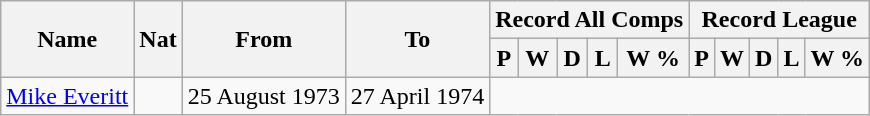<table style="text-align: center" class="wikitable">
<tr>
<th rowspan="2">Name</th>
<th rowspan="2">Nat</th>
<th rowspan="2">From</th>
<th rowspan="2">To</th>
<th colspan="5">Record All Comps</th>
<th colspan="5">Record League</th>
</tr>
<tr>
<th>P</th>
<th>W</th>
<th>D</th>
<th>L</th>
<th>W %</th>
<th>P</th>
<th>W</th>
<th>D</th>
<th>L</th>
<th>W %</th>
</tr>
<tr>
<td style="text-align:left;"><a href='#'>Mike Everitt</a></td>
<td></td>
<td style="text-align:left;">25 August 1973</td>
<td style="text-align:left;">27 April 1974<br>
</td>
</tr>
</table>
